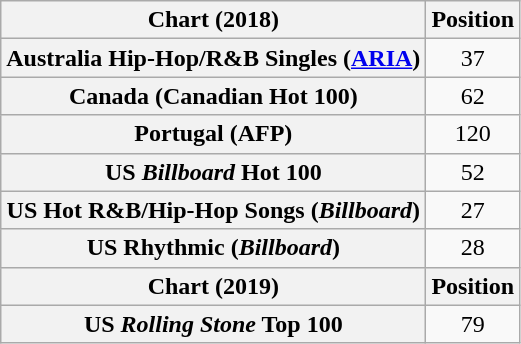<table class="wikitable sortable plainrowheaders" style="text-align:center">
<tr>
<th scope="col">Chart (2018)</th>
<th scope="col">Position</th>
</tr>
<tr>
<th scope="row">Australia Hip-Hop/R&B Singles (<a href='#'>ARIA</a>)</th>
<td>37</td>
</tr>
<tr>
<th scope="row">Canada (Canadian Hot 100)</th>
<td>62</td>
</tr>
<tr>
<th scope="row">Portugal (AFP)</th>
<td>120</td>
</tr>
<tr>
<th scope="row">US <em>Billboard</em> Hot 100</th>
<td>52</td>
</tr>
<tr>
<th scope="row">US Hot R&B/Hip-Hop Songs (<em>Billboard</em>)</th>
<td>27</td>
</tr>
<tr>
<th scope="row">US Rhythmic (<em>Billboard</em>)</th>
<td>28</td>
</tr>
<tr>
<th>Chart (2019)</th>
<th>Position</th>
</tr>
<tr>
<th scope="row">US <em>Rolling Stone</em> Top 100</th>
<td>79</td>
</tr>
</table>
